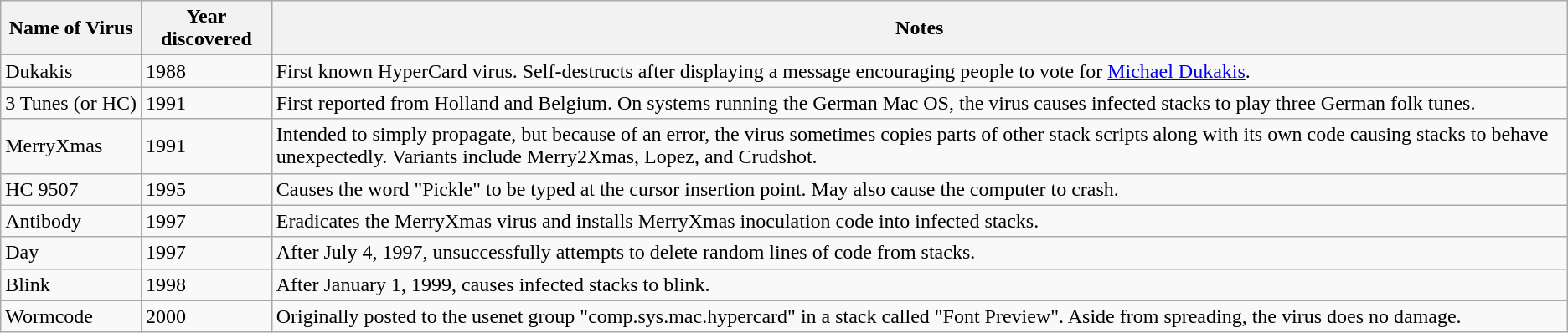<table class="wikitable">
<tr>
<th style="white-space: nowrap;">Name of Virus</th>
<th>Year discovered</th>
<th>Notes</th>
</tr>
<tr>
<td>Dukakis</td>
<td>1988</td>
<td>First known HyperCard virus. Self-destructs after displaying a message encouraging people to vote for <a href='#'>Michael Dukakis</a>.</td>
</tr>
<tr>
<td style="white-space: nowrap;">3 Tunes (or HC)</td>
<td>1991</td>
<td>First reported from Holland and Belgium. On systems running the German Mac OS, the virus causes infected stacks to play three German folk tunes.</td>
</tr>
<tr>
<td>MerryXmas</td>
<td>1991</td>
<td>Intended to simply propagate, but because of an error, the virus sometimes copies parts of other stack scripts along with its own code causing stacks to behave unexpectedly. Variants include Merry2Xmas, Lopez, and Crudshot.</td>
</tr>
<tr>
<td>HC 9507</td>
<td>1995</td>
<td>Causes the word "Pickle" to be typed at the cursor insertion point. May also cause the computer to crash.</td>
</tr>
<tr>
<td>Antibody</td>
<td>1997</td>
<td>Eradicates the MerryXmas virus and installs MerryXmas inoculation code into infected stacks.</td>
</tr>
<tr>
<td> Day</td>
<td>1997</td>
<td>After July 4, 1997, unsuccessfully attempts to delete random lines of code from stacks.</td>
</tr>
<tr>
<td>Blink</td>
<td>1998</td>
<td>After January 1, 1999, causes infected stacks to blink.</td>
</tr>
<tr>
<td>Wormcode</td>
<td>2000</td>
<td>Originally posted to the usenet group "comp.sys.mac.hypercard" in a stack called "Font Preview". Aside from spreading, the virus does no damage.</td>
</tr>
</table>
